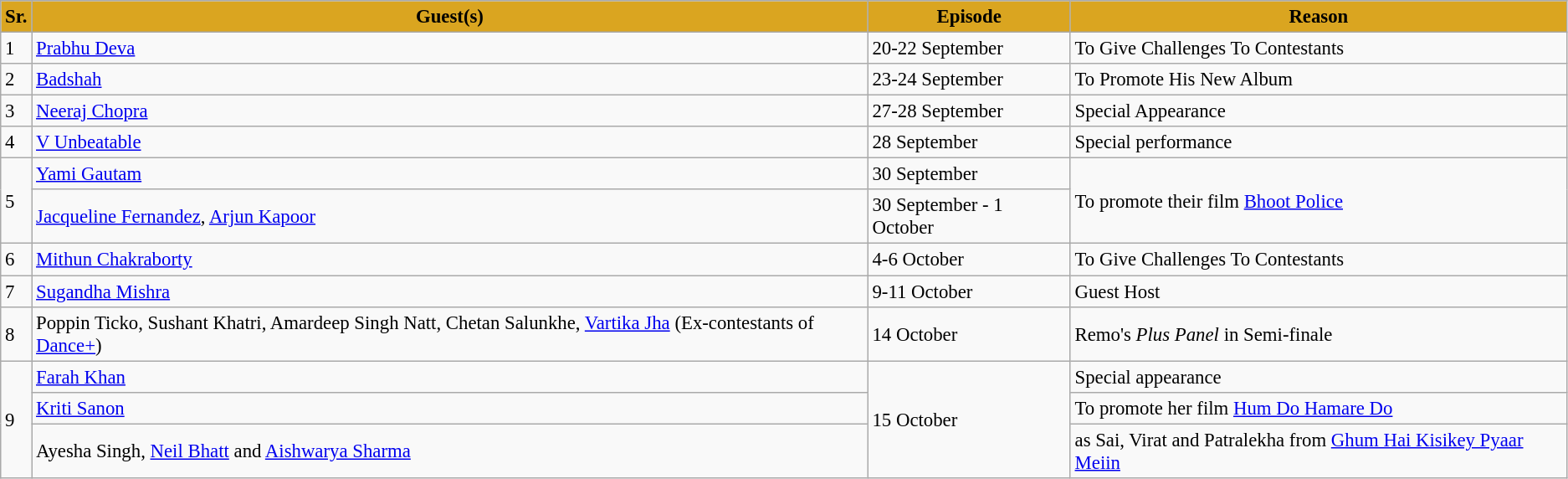<table class="wikitable" style="font-size:95%;">
<tr>
<th style="background:#DAA520">Sr.</th>
<th style="background:#DAA520">Guest(s)</th>
<th style="background:#DAA520">Episode</th>
<th style="background:#DAA520">Reason</th>
</tr>
<tr>
<td>1</td>
<td><a href='#'>Prabhu Deva</a></td>
<td>20-22 September</td>
<td>To Give Challenges To Contestants</td>
</tr>
<tr>
<td>2</td>
<td><a href='#'>Badshah</a></td>
<td>23-24 September</td>
<td>To Promote His New Album  </td>
</tr>
<tr>
<td>3</td>
<td><a href='#'>Neeraj Chopra</a></td>
<td>27-28 September</td>
<td>Special Appearance</td>
</tr>
<tr>
<td>4</td>
<td><a href='#'>V Unbeatable</a></td>
<td>28 September</td>
<td>Special performance</td>
</tr>
<tr>
<td rowspan=2>5</td>
<td><a href='#'>Yami Gautam</a></td>
<td>30 September</td>
<td rowspan=2>To promote their film <a href='#'>Bhoot Police</a></td>
</tr>
<tr>
<td><a href='#'>Jacqueline Fernandez</a>, <a href='#'>Arjun Kapoor</a></td>
<td>30 September - 1 October</td>
</tr>
<tr>
<td>6</td>
<td><a href='#'>Mithun Chakraborty</a></td>
<td>4-6 October</td>
<td>To Give Challenges To Contestants</td>
</tr>
<tr>
<td>7</td>
<td><a href='#'>Sugandha Mishra</a></td>
<td>9-11 October</td>
<td>Guest Host</td>
</tr>
<tr>
<td>8</td>
<td>Poppin Ticko, Sushant Khatri, Amardeep Singh Natt, Chetan Salunkhe, <a href='#'>Vartika Jha</a> (Ex-contestants of <a href='#'>Dance+</a>)</td>
<td>14 October</td>
<td>Remo's <em>Plus Panel</em> in Semi-finale</td>
</tr>
<tr>
<td rowspan="3">9</td>
<td><a href='#'>Farah Khan</a></td>
<td rowspan="3">15 October</td>
<td>Special appearance</td>
</tr>
<tr>
<td><a href='#'>Kriti Sanon</a></td>
<td>To promote her film <a href='#'>Hum Do Hamare Do</a></td>
</tr>
<tr>
<td>Ayesha Singh, <a href='#'>Neil Bhatt</a> and <a href='#'>Aishwarya Sharma</a></td>
<td>as Sai, Virat and Patralekha from <a href='#'>Ghum Hai Kisikey Pyaar Meiin</a></td>
</tr>
</table>
